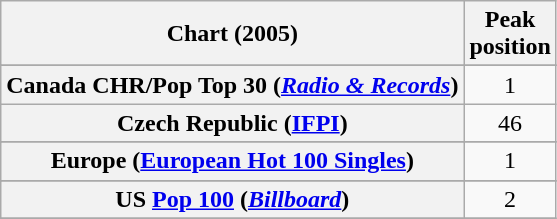<table class="wikitable sortable plainrowheaders" style="text-align:center">
<tr>
<th>Chart (2005)</th>
<th>Peak<br>position</th>
</tr>
<tr>
</tr>
<tr>
</tr>
<tr>
</tr>
<tr>
</tr>
<tr>
<th scope="row">Canada CHR/Pop Top 30 (<em><a href='#'>Radio & Records</a></em>)</th>
<td>1</td>
</tr>
<tr>
<th scope="row">Czech Republic (<a href='#'>IFPI</a>)</th>
<td>46</td>
</tr>
<tr>
</tr>
<tr>
<th scope="row">Europe (<a href='#'>European Hot 100 Singles</a>)</th>
<td>1</td>
</tr>
<tr>
</tr>
<tr>
</tr>
<tr>
</tr>
<tr>
</tr>
<tr>
</tr>
<tr>
</tr>
<tr>
</tr>
<tr>
</tr>
<tr>
</tr>
<tr>
</tr>
<tr>
</tr>
<tr>
</tr>
<tr>
</tr>
<tr>
</tr>
<tr>
</tr>
<tr>
</tr>
<tr>
</tr>
<tr>
</tr>
<tr>
</tr>
<tr>
</tr>
<tr>
</tr>
<tr>
<th scope="row">US <a href='#'>Pop 100</a> (<em><a href='#'>Billboard</a></em>)</th>
<td>2</td>
</tr>
<tr>
</tr>
</table>
